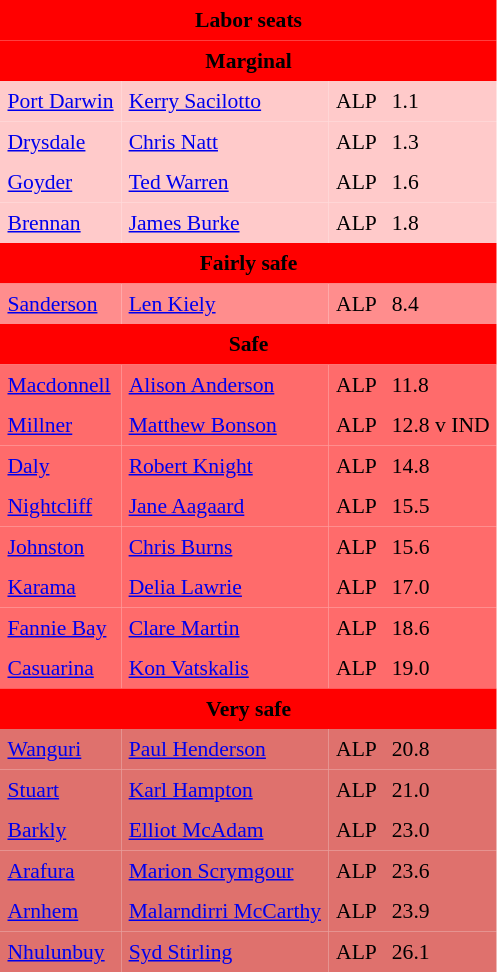<table class="toccolours" align="left" cellpadding="5" cellspacing="0" style="margin-right: .5em; margin-top: .4em; font-size: 90%; float:left">
<tr>
<td colspan="4"  style="text-align:center; background:red;"><span><strong>Labor seats</strong></span></td>
</tr>
<tr>
<td colspan="4"  style="text-align:center; background:red;"><span><strong>Marginal</strong></span></td>
</tr>
<tr>
<td style="text-align:left; background:#ffcaca;"><a href='#'>Port Darwin</a></td>
<td style="text-align:left; background:#ffcaca;"><a href='#'>Kerry Sacilotto</a></td>
<td style="text-align:left; background:#ffcaca;">ALP</td>
<td style="text-align:left; background:#ffcaca;">1.1</td>
</tr>
<tr>
<td style="text-align:left; background:#ffcaca;"><a href='#'>Drysdale</a></td>
<td style="text-align:left; background:#ffcaca;"><a href='#'>Chris Natt</a></td>
<td style="text-align:left; background:#ffcaca;">ALP</td>
<td style="text-align:left; background:#ffcaca;">1.3</td>
</tr>
<tr>
<td style="text-align:left; background:#ffcaca;"><a href='#'>Goyder</a></td>
<td style="text-align:left; background:#ffcaca;"><a href='#'>Ted Warren</a></td>
<td style="text-align:left; background:#ffcaca;">ALP</td>
<td style="text-align:left; background:#ffcaca;">1.6</td>
</tr>
<tr>
<td style="text-align:left; background:#ffcaca;"><a href='#'>Brennan</a></td>
<td style="text-align:left; background:#ffcaca;"><a href='#'>James Burke</a></td>
<td style="text-align:left; background:#ffcaca;">ALP</td>
<td style="text-align:left; background:#ffcaca;">1.8</td>
</tr>
<tr>
<td colspan="4"  style="text-align:center; background:red;"><span><strong>Fairly safe</strong></span></td>
</tr>
<tr>
<td style="text-align:left; background:#ff8d8d;"><a href='#'>Sanderson</a></td>
<td style="text-align:left; background:#ff8d8d;"><a href='#'>Len Kiely</a></td>
<td style="text-align:left; background:#ff8d8d;">ALP</td>
<td style="text-align:left; background:#ff8d8d;">8.4</td>
</tr>
<tr>
<td colspan="4"  style="text-align:center; background:red;"><span><strong>Safe</strong></span></td>
</tr>
<tr>
<td style="text-align:left; background:#ff6b6b;"><a href='#'>Macdonnell</a></td>
<td style="text-align:left; background:#ff6b6b;"><a href='#'>Alison Anderson</a></td>
<td style="text-align:left; background:#ff6b6b;">ALP</td>
<td style="text-align:left; background:#ff6b6b;">11.8</td>
</tr>
<tr>
<td style="text-align:left; background:#ff6b6b;"><a href='#'>Millner</a></td>
<td style="text-align:left; background:#ff6b6b;"><a href='#'>Matthew Bonson</a></td>
<td style="text-align:left; background:#ff6b6b;">ALP</td>
<td style="text-align:left; background:#ff6b6b;">12.8 v IND</td>
</tr>
<tr>
<td style="text-align:left; background:#ff6b6b;"><a href='#'>Daly</a></td>
<td style="text-align:left; background:#ff6b6b;"><a href='#'>Robert Knight</a></td>
<td style="text-align:left; background:#ff6b6b;">ALP</td>
<td style="text-align:left; background:#ff6b6b;">14.8</td>
</tr>
<tr>
<td style="text-align:left; background:#ff6b6b;"><a href='#'>Nightcliff</a></td>
<td style="text-align:left; background:#ff6b6b;"><a href='#'>Jane Aagaard</a></td>
<td style="text-align:left; background:#ff6b6b;">ALP</td>
<td style="text-align:left; background:#ff6b6b;">15.5</td>
</tr>
<tr>
<td style="text-align:left; background:#ff6b6b;"><a href='#'>Johnston</a></td>
<td style="text-align:left; background:#ff6b6b;"><a href='#'>Chris Burns</a></td>
<td style="text-align:left; background:#ff6b6b;">ALP</td>
<td style="text-align:left; background:#ff6b6b;">15.6</td>
</tr>
<tr>
<td style="text-align:left; background:#ff6b6b;"><a href='#'>Karama</a></td>
<td style="text-align:left; background:#ff6b6b;"><a href='#'>Delia Lawrie</a></td>
<td style="text-align:left; background:#ff6b6b;">ALP</td>
<td style="text-align:left; background:#ff6b6b;">17.0</td>
</tr>
<tr>
<td style="text-align:left; background:#ff6b6b;"><a href='#'>Fannie Bay</a></td>
<td style="text-align:left; background:#ff6b6b;"><a href='#'>Clare Martin</a></td>
<td style="text-align:left; background:#ff6b6b;">ALP</td>
<td style="text-align:left; background:#ff6b6b;">18.6</td>
</tr>
<tr>
<td style="text-align:left; background:#ff6b6b;"><a href='#'>Casuarina</a></td>
<td style="text-align:left; background:#ff6b6b;"><a href='#'>Kon Vatskalis</a></td>
<td style="text-align:left; background:#ff6b6b;">ALP</td>
<td style="text-align:left; background:#ff6b6b;">19.0</td>
</tr>
<tr>
<td colspan="4"  style="text-align:center; background:red;"><span><strong>Very safe</strong></span></td>
</tr>
<tr>
<td style="text-align:left; background:#df716d;"><a href='#'>Wanguri</a></td>
<td style="text-align:left; background:#df716d;"><a href='#'>Paul Henderson</a></td>
<td style="text-align:left; background:#df716d;">ALP</td>
<td style="text-align:left; background:#df716d;">20.8</td>
</tr>
<tr>
<td style="text-align:left; background:#df716d;"><a href='#'>Stuart</a></td>
<td style="text-align:left; background:#df716d;"><a href='#'>Karl Hampton</a></td>
<td style="text-align:left; background:#df716d;">ALP</td>
<td style="text-align:left; background:#df716d;">21.0</td>
</tr>
<tr>
<td style="text-align:left; background:#df716d;"><a href='#'>Barkly</a></td>
<td style="text-align:left; background:#df716d;"><a href='#'>Elliot McAdam</a></td>
<td style="text-align:left; background:#df716d;">ALP</td>
<td style="text-align:left; background:#df716d;">23.0</td>
</tr>
<tr>
<td style="text-align:left; background:#df716d;"><a href='#'>Arafura</a></td>
<td style="text-align:left; background:#df716d;"><a href='#'>Marion Scrymgour</a></td>
<td style="text-align:left; background:#df716d;">ALP</td>
<td style="text-align:left; background:#df716d;">23.6</td>
</tr>
<tr>
<td style="text-align:left; background:#df716d;"><a href='#'>Arnhem</a></td>
<td style="text-align:left; background:#df716d;"><a href='#'>Malarndirri McCarthy</a></td>
<td style="text-align:left; background:#df716d;">ALP</td>
<td style="text-align:left; background:#df716d;">23.9</td>
</tr>
<tr>
<td style="text-align:left; background:#df716d;"><a href='#'>Nhulunbuy</a></td>
<td style="text-align:left; background:#df716d;"><a href='#'>Syd Stirling</a></td>
<td style="text-align:left; background:#df716d;">ALP</td>
<td style="text-align:left; background:#df716d;">26.1</td>
</tr>
</table>
